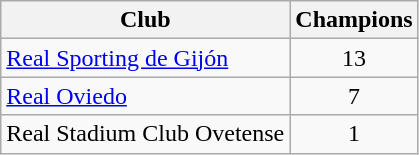<table class="wikitable">
<tr>
<th>Club</th>
<th>Champions</th>
</tr>
<tr>
<td><a href='#'>Real Sporting de Gijón</a></td>
<td align=center>13</td>
</tr>
<tr>
<td><a href='#'>Real Oviedo</a></td>
<td align=center>7</td>
</tr>
<tr>
<td>Real Stadium Club Ovetense</td>
<td align=center>1</td>
</tr>
</table>
